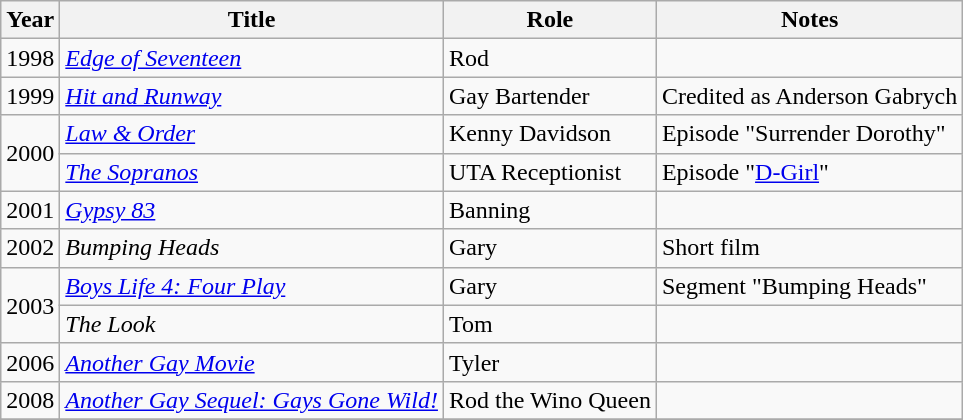<table class="wikitable sortable">
<tr>
<th>Year</th>
<th>Title</th>
<th>Role</th>
<th>Notes</th>
</tr>
<tr>
<td>1998</td>
<td><em><a href='#'>Edge of Seventeen</a></em></td>
<td>Rod</td>
<td></td>
</tr>
<tr>
<td>1999</td>
<td><em><a href='#'>Hit and Runway</a></em></td>
<td>Gay Bartender</td>
<td>Credited as Anderson Gabrych</td>
</tr>
<tr>
<td rowspan=2>2000</td>
<td><em><a href='#'>Law & Order</a></em></td>
<td>Kenny Davidson</td>
<td>Episode "Surrender Dorothy"</td>
</tr>
<tr>
<td><em><a href='#'>The Sopranos</a></em></td>
<td>UTA Receptionist</td>
<td>Episode "<a href='#'>D-Girl</a>"</td>
</tr>
<tr>
<td>2001</td>
<td><em><a href='#'>Gypsy 83</a></em></td>
<td>Banning</td>
<td></td>
</tr>
<tr>
<td>2002</td>
<td><em>Bumping Heads</em></td>
<td>Gary</td>
<td>Short film</td>
</tr>
<tr>
<td rowspan=2>2003</td>
<td><em><a href='#'>Boys Life 4: Four Play</a></em></td>
<td>Gary</td>
<td>Segment "Bumping Heads"</td>
</tr>
<tr>
<td><em>The Look</em></td>
<td>Tom</td>
<td></td>
</tr>
<tr>
<td>2006</td>
<td><em><a href='#'>Another Gay Movie</a></em></td>
<td>Tyler</td>
<td></td>
</tr>
<tr>
<td>2008</td>
<td><em><a href='#'>Another Gay Sequel: Gays Gone Wild!</a></em></td>
<td>Rod the Wino Queen</td>
<td></td>
</tr>
<tr>
</tr>
</table>
